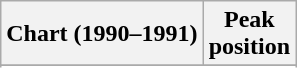<table class="wikitable">
<tr>
<th align="left">Chart (1990–1991)</th>
<th align="center">Peak<br>position</th>
</tr>
<tr>
</tr>
<tr>
</tr>
</table>
